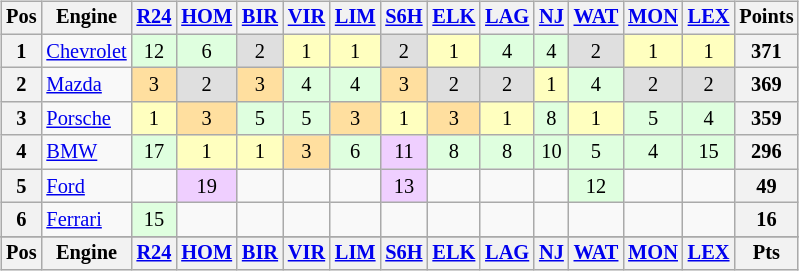<table>
<tr>
<td><br><table class="wikitable" style="font-size:85%; text-align:center">
<tr style="background:#f9f9f9" valign="top">
<th valign="middle">Pos</th>
<th valign="middle">Engine</th>
<th><a href='#'>R24</a><br></th>
<th><a href='#'>HOM</a><br></th>
<th><a href='#'>BIR</a><br></th>
<th><a href='#'>VIR</a><br></th>
<th><a href='#'>LIM</a><br></th>
<th><a href='#'>S6H</a><br></th>
<th><a href='#'>ELK</a><br></th>
<th><a href='#'>LAG</a><br></th>
<th><a href='#'>NJ</a><br></th>
<th><a href='#'>WAT</a><br></th>
<th><a href='#'>MON</a><br></th>
<th><a href='#'>LEX</a><br></th>
<th valign="middle">Points</th>
</tr>
<tr>
<th>1</th>
<td align="left"> <a href='#'>Chevrolet</a></td>
<td style="background:#dfffdf;">12</td>
<td style="background:#dfffdf;">6</td>
<td style="background:#dfdfdf;">2</td>
<td style="background:#ffffbf;">1</td>
<td style="background:#ffffbf;">1</td>
<td style="background:#dfdfdf;">2</td>
<td style="background:#ffffbf;">1</td>
<td style="background:#dfffdf;">4</td>
<td style="background:#dfffdf;">4</td>
<td style="background:#dfdfdf;">2</td>
<td style="background:#ffffbf;">1</td>
<td style="background:#ffffbf;">1</td>
<th>371</th>
</tr>
<tr>
<th>2</th>
<td align="left"> <a href='#'>Mazda</a></td>
<td style="background:#ffdf9f;">3</td>
<td style="background:#dfdfdf;">2</td>
<td style="background:#ffdf9f;">3</td>
<td style="background:#dfffdf;">4</td>
<td style="background:#dfffdf;">4</td>
<td style="background:#ffdf9f;">3</td>
<td style="background:#dfdfdf;">2</td>
<td style="background:#dfdfdf;">2</td>
<td style="background:#ffffbf;">1</td>
<td style="background:#dfffdf;">4</td>
<td style="background:#dfdfdf;">2</td>
<td style="background:#dfdfdf;">2</td>
<th>369</th>
</tr>
<tr>
<th>3</th>
<td align="left"> <a href='#'>Porsche</a></td>
<td style="background:#ffffbf;">1</td>
<td style="background:#ffdf9f;">3</td>
<td style="background:#dfffdf;">5</td>
<td style="background:#dfffdf;">5</td>
<td style="background:#ffdf9f;">3</td>
<td style="background:#ffffbf;">1</td>
<td style="background:#ffdf9f;">3</td>
<td style="background:#ffffbf;">1</td>
<td style="background:#dfffdf;">8</td>
<td style="background:#ffffbf;">1</td>
<td style="background:#dfffdf;">5</td>
<td style="background:#dfffdf;">4</td>
<th>359</th>
</tr>
<tr>
<th>4</th>
<td align="left"> <a href='#'>BMW</a></td>
<td style="background:#dfffdf;">17</td>
<td style="background:#ffffbf;">1</td>
<td style="background:#ffffbf;">1</td>
<td style="background:#ffdf9f;">3</td>
<td style="background:#dfffdf;">6</td>
<td style="background:#efcfff;">11</td>
<td style="background:#dfffdf;">8</td>
<td style="background:#dfffdf;">8</td>
<td style="background:#dfffdf;">10</td>
<td style="background:#dfffdf;">5</td>
<td style="background:#dfffdf;">4</td>
<td style="background:#dfffdf;">15</td>
<th>296</th>
</tr>
<tr>
<th>5</th>
<td align="left"> <a href='#'>Ford</a></td>
<td></td>
<td style="background:#efcfff;">19</td>
<td></td>
<td></td>
<td></td>
<td style="background:#efcfff;">13</td>
<td></td>
<td></td>
<td></td>
<td style="background:#dfffdf;">12</td>
<td></td>
<td></td>
<th>49</th>
</tr>
<tr>
<th>6</th>
<td align="left"> <a href='#'>Ferrari</a></td>
<td style="background:#dfffdf;">15</td>
<td></td>
<td></td>
<td></td>
<td></td>
<td></td>
<td></td>
<td></td>
<td></td>
<td></td>
<td></td>
<td></td>
<th>16</th>
</tr>
<tr>
</tr>
<tr style="background:#f9f9f9" valign="top">
<th valign="middle">Pos</th>
<th valign="middle">Engine</th>
<th><a href='#'>R24</a><br></th>
<th><a href='#'>HOM</a><br></th>
<th><a href='#'>BIR</a><br></th>
<th><a href='#'>VIR</a><br></th>
<th><a href='#'>LIM</a><br></th>
<th><a href='#'>S6H</a><br></th>
<th><a href='#'>ELK</a><br></th>
<th><a href='#'>LAG</a><br></th>
<th><a href='#'>NJ</a><br></th>
<th><a href='#'>WAT</a><br></th>
<th><a href='#'>MON</a><br></th>
<th><a href='#'>LEX</a><br></th>
<th valign="middle">Pts</th>
</tr>
</table>
</td>
<td valign="top"></td>
</tr>
</table>
